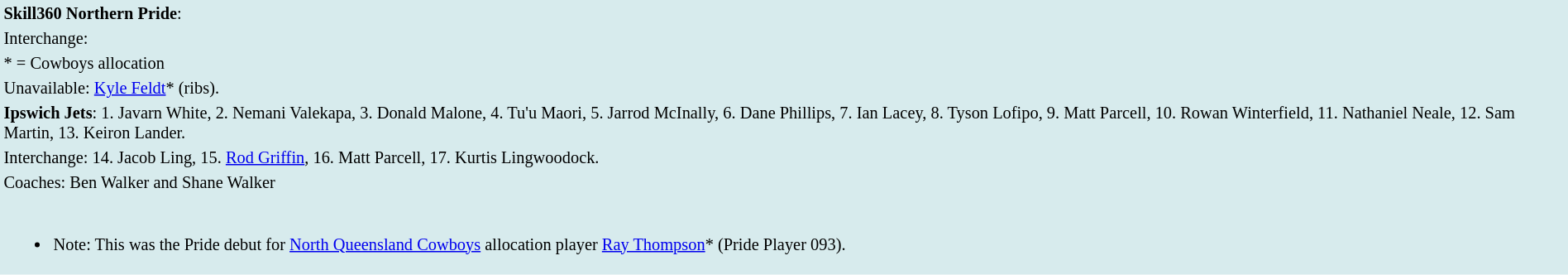<table style="background:#d7ebed; font-size:85%; width:100%;">
<tr>
<td><strong>Skill360 Northern Pride</strong>:             </td>
</tr>
<tr>
<td>Interchange:    </td>
</tr>
<tr>
<td>* = Cowboys allocation</td>
</tr>
<tr>
<td>Unavailable: <a href='#'>Kyle Feldt</a>* (ribs).</td>
</tr>
<tr>
<td><strong>Ipswich Jets</strong>: 1. Javarn White, 2. Nemani Valekapa, 3. Donald Malone, 4. Tu'u Maori, 5. Jarrod McInally, 6. Dane Phillips, 7. Ian Lacey, 8. Tyson Lofipo, 9. Matt Parcell, 10. Rowan Winterfield, 11. Nathaniel Neale, 12. Sam Martin, 13. Keiron Lander.</td>
</tr>
<tr>
<td>Interchange: 14. Jacob Ling, 15. <a href='#'>Rod Griffin</a>, 16. Matt Parcell, 17. Kurtis Lingwoodock.</td>
</tr>
<tr>
<td>Coaches: Ben Walker and Shane Walker</td>
</tr>
<tr>
<td><br><ul><li>Note: This was the Pride debut for <a href='#'>North Queensland Cowboys</a> allocation player <a href='#'>Ray Thompson</a>* (Pride Player 093).</li></ul></td>
</tr>
</table>
